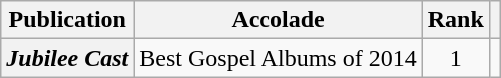<table class="wikitable sortable plainrowheaders" style="text-align:center">
<tr>
<th scope="col">Publication</th>
<th scope="col">Accolade</th>
<th scope="col">Rank</th>
<th scope="col" class="unsortable"></th>
</tr>
<tr>
<th scope="row"><em>Jubilee Cast</em></th>
<td>Best Gospel Albums of 2014</td>
<td>1</td>
<td></td>
</tr>
</table>
